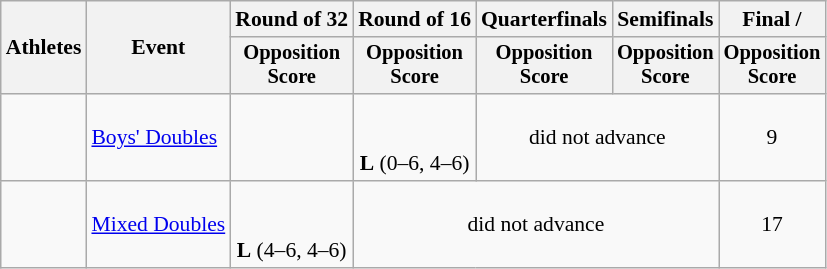<table class=wikitable style="font-size:90%">
<tr>
<th rowspan="2">Athletes</th>
<th rowspan="2">Event</th>
<th>Round of 32</th>
<th>Round of 16</th>
<th>Quarterfinals</th>
<th>Semifinals</th>
<th>Final / </th>
</tr>
<tr style="font-size:95%">
<th>Opposition<br>Score</th>
<th>Opposition<br>Score</th>
<th>Opposition<br>Score</th>
<th>Opposition<br>Score</th>
<th>Opposition<br>Score</th>
</tr>
<tr align=center>
<td align=left><br></td>
<td align=left><a href='#'>Boys' Doubles</a></td>
<td></td>
<td><br><br><strong>L</strong> (0–6, 4–6)</td>
<td colspan=2>did not advance</td>
<td>9</td>
</tr>
<tr align=center>
<td align=left><br></td>
<td align=left><a href='#'>Mixed Doubles</a></td>
<td><br><br><strong>L</strong> (4–6, 4–6)</td>
<td colspan=3>did not advance</td>
<td>17</td>
</tr>
</table>
